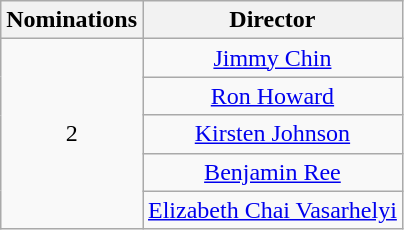<table class="wikitable" style="text-align:center;">
<tr>
<th scope="col" width="55">Nominations</th>
<th scope="col">Director</th>
</tr>
<tr>
<td rowspan="5">2</td>
<td><a href='#'>Jimmy Chin</a></td>
</tr>
<tr>
<td><a href='#'>Ron Howard</a></td>
</tr>
<tr>
<td><a href='#'>Kirsten Johnson</a></td>
</tr>
<tr>
<td><a href='#'>Benjamin Ree</a></td>
</tr>
<tr>
<td><a href='#'>Elizabeth Chai Vasarhelyi</a></td>
</tr>
</table>
